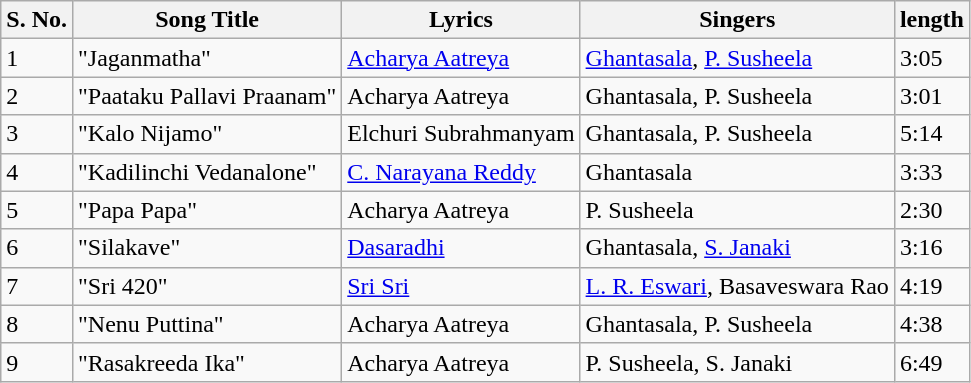<table class="wikitable">
<tr>
<th>S. No.</th>
<th>Song Title</th>
<th>Lyrics</th>
<th>Singers</th>
<th>length</th>
</tr>
<tr>
<td>1</td>
<td>"Jaganmatha"</td>
<td><a href='#'>Acharya Aatreya</a></td>
<td><a href='#'>Ghantasala</a>, <a href='#'>P. Susheela</a></td>
<td>3:05</td>
</tr>
<tr>
<td>2</td>
<td>"Paataku Pallavi Praanam"</td>
<td>Acharya Aatreya</td>
<td>Ghantasala, P. Susheela</td>
<td>3:01</td>
</tr>
<tr>
<td>3</td>
<td>"Kalo Nijamo"</td>
<td>Elchuri Subrahmanyam</td>
<td>Ghantasala, P. Susheela</td>
<td>5:14</td>
</tr>
<tr>
<td>4</td>
<td>"Kadilinchi Vedanalone"</td>
<td><a href='#'>C. Narayana Reddy</a></td>
<td>Ghantasala</td>
<td>3:33</td>
</tr>
<tr>
<td>5</td>
<td>"Papa Papa"</td>
<td>Acharya Aatreya</td>
<td>P. Susheela</td>
<td>2:30</td>
</tr>
<tr>
<td>6</td>
<td>"Silakave"</td>
<td><a href='#'>Dasaradhi</a></td>
<td>Ghantasala, <a href='#'>S. Janaki</a></td>
<td>3:16</td>
</tr>
<tr>
<td>7</td>
<td>"Sri 420"</td>
<td><a href='#'>Sri Sri</a></td>
<td><a href='#'>L. R. Eswari</a>, Basaveswara Rao</td>
<td>4:19</td>
</tr>
<tr>
<td>8</td>
<td>"Nenu Puttina"</td>
<td>Acharya Aatreya</td>
<td>Ghantasala, P. Susheela</td>
<td>4:38</td>
</tr>
<tr>
<td>9</td>
<td>"Rasakreeda Ika"</td>
<td>Acharya Aatreya</td>
<td>P. Susheela, S. Janaki</td>
<td>6:49</td>
</tr>
</table>
